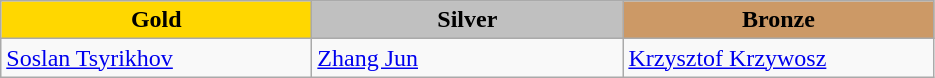<table class="wikitable" style="text-align:left">
<tr align="center">
<td width=200 bgcolor=gold><strong>Gold</strong></td>
<td width=200 bgcolor=silver><strong>Silver</strong></td>
<td width=200 bgcolor=CC9966><strong>Bronze</strong></td>
</tr>
<tr>
<td><a href='#'>Soslan Tsyrikhov</a><br><em></em></td>
<td><a href='#'>Zhang Jun</a><br><em></em></td>
<td><a href='#'>Krzysztof Krzywosz</a><br><em></em></td>
</tr>
</table>
